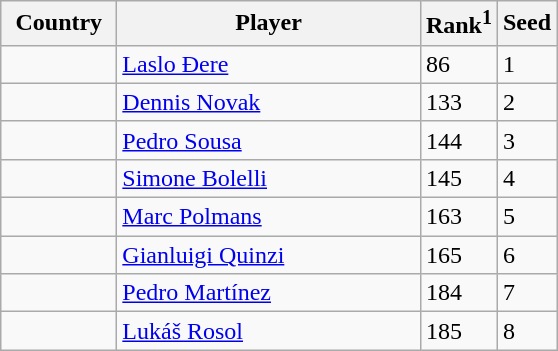<table class="sortable wikitable">
<tr>
<th width="70">Country</th>
<th width="195">Player</th>
<th>Rank<sup>1</sup></th>
<th>Seed</th>
</tr>
<tr>
<td></td>
<td><a href='#'>Laslo Đere</a></td>
<td>86</td>
<td>1</td>
</tr>
<tr>
<td></td>
<td><a href='#'>Dennis Novak</a></td>
<td>133</td>
<td>2</td>
</tr>
<tr>
<td></td>
<td><a href='#'>Pedro Sousa</a></td>
<td>144</td>
<td>3</td>
</tr>
<tr>
<td></td>
<td><a href='#'>Simone Bolelli</a></td>
<td>145</td>
<td>4</td>
</tr>
<tr>
<td></td>
<td><a href='#'>Marc Polmans</a></td>
<td>163</td>
<td>5</td>
</tr>
<tr>
<td></td>
<td><a href='#'>Gianluigi Quinzi</a></td>
<td>165</td>
<td>6</td>
</tr>
<tr>
<td></td>
<td><a href='#'>Pedro Martínez</a></td>
<td>184</td>
<td>7</td>
</tr>
<tr>
<td></td>
<td><a href='#'>Lukáš Rosol</a></td>
<td>185</td>
<td>8</td>
</tr>
</table>
